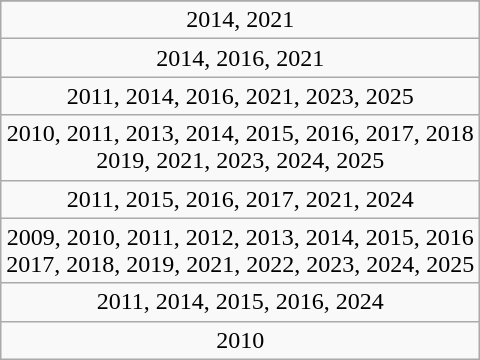<table class="wikitable" style="text-align:center;">
<tr>
</tr>
<tr>
<td>2014, 2021<br></td>
</tr>
<tr>
<td>2014, 2016, 2021<br></td>
</tr>
<tr>
<td>2011, 2014, 2016, 2021, 2023, 2025<br></td>
</tr>
<tr>
<td>2010, 2011, 2013, 2014, 2015, 2016, 2017, 2018<br> 2019, 2021, 2023, 2024, 2025<br></td>
</tr>
<tr>
<td>2011, 2015, 2016, 2017, 2021, 2024<br></td>
</tr>
<tr>
<td>2009, 2010, 2011, 2012, 2013, 2014, 2015, 2016<br> 2017, 2018, 2019, 2021, 2022, 2023, 2024, 2025<br></td>
</tr>
<tr>
<td>2011, 2014, 2015, 2016, 2024<br></td>
</tr>
<tr>
<td>2010</td>
</tr>
</table>
